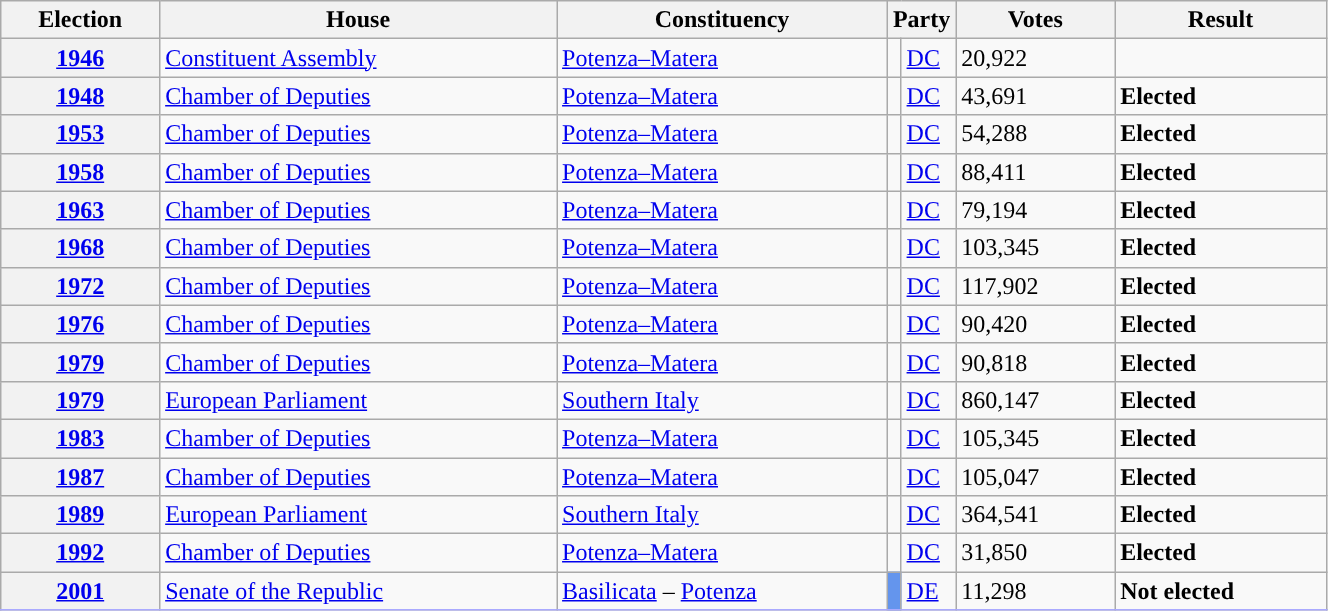<table class=wikitable style="width:70%; border:1px #AAAAFF solid">
<tr>
<th width=12%>Election</th>
<th width=30%>House</th>
<th width=25%>Constituency</th>
<th width=5% colspan="2">Party</th>
<th width=12%>Votes</th>
<th width=30%>Result</th>
</tr>
<tr>
<th><a href='#'>1946</a></th>
<td><a href='#'>Constituent Assembly</a></td>
<td><a href='#'>Potenza–Matera</a></td>
<td></td>
<td><a href='#'>DC</a></td>
<td>20,922</td>
<td></td>
</tr>
<tr>
<th><a href='#'>1948</a></th>
<td><a href='#'>Chamber of Deputies</a></td>
<td><a href='#'>Potenza–Matera</a></td>
<td></td>
<td><a href='#'>DC</a></td>
<td>43,691</td>
<td> <strong>Elected</strong></td>
</tr>
<tr>
<th><a href='#'>1953</a></th>
<td><a href='#'>Chamber of Deputies</a></td>
<td><a href='#'>Potenza–Matera</a></td>
<td></td>
<td><a href='#'>DC</a></td>
<td>54,288</td>
<td> <strong>Elected</strong></td>
</tr>
<tr>
<th><a href='#'>1958</a></th>
<td><a href='#'>Chamber of Deputies</a></td>
<td><a href='#'>Potenza–Matera</a></td>
<td></td>
<td><a href='#'>DC</a></td>
<td>88,411</td>
<td> <strong>Elected</strong></td>
</tr>
<tr>
<th><a href='#'>1963</a></th>
<td><a href='#'>Chamber of Deputies</a></td>
<td><a href='#'>Potenza–Matera</a></td>
<td></td>
<td><a href='#'>DC</a></td>
<td>79,194</td>
<td> <strong>Elected</strong></td>
</tr>
<tr>
<th><a href='#'>1968</a></th>
<td><a href='#'>Chamber of Deputies</a></td>
<td><a href='#'>Potenza–Matera</a></td>
<td></td>
<td><a href='#'>DC</a></td>
<td>103,345</td>
<td> <strong>Elected</strong></td>
</tr>
<tr>
<th><a href='#'>1972</a></th>
<td><a href='#'>Chamber of Deputies</a></td>
<td><a href='#'>Potenza–Matera</a></td>
<td></td>
<td><a href='#'>DC</a></td>
<td>117,902</td>
<td> <strong>Elected</strong></td>
</tr>
<tr>
<th><a href='#'>1976</a></th>
<td><a href='#'>Chamber of Deputies</a></td>
<td><a href='#'>Potenza–Matera</a></td>
<td></td>
<td><a href='#'>DC</a></td>
<td>90,420</td>
<td> <strong>Elected</strong></td>
</tr>
<tr>
<th><a href='#'>1979</a></th>
<td><a href='#'>Chamber of Deputies</a></td>
<td><a href='#'>Potenza–Matera</a></td>
<td></td>
<td><a href='#'>DC</a></td>
<td>90,818</td>
<td> <strong>Elected</strong></td>
</tr>
<tr>
<th><a href='#'>1979</a></th>
<td><a href='#'>European Parliament</a></td>
<td><a href='#'>Southern Italy</a></td>
<td></td>
<td><a href='#'>DC</a></td>
<td>860,147</td>
<td> <strong>Elected</strong></td>
</tr>
<tr>
<th><a href='#'>1983</a></th>
<td><a href='#'>Chamber of Deputies</a></td>
<td><a href='#'>Potenza–Matera</a></td>
<td></td>
<td><a href='#'>DC</a></td>
<td>105,345</td>
<td> <strong>Elected</strong></td>
</tr>
<tr>
<th><a href='#'>1987</a></th>
<td><a href='#'>Chamber of Deputies</a></td>
<td><a href='#'>Potenza–Matera</a></td>
<td></td>
<td><a href='#'>DC</a></td>
<td>105,047</td>
<td> <strong>Elected</strong></td>
</tr>
<tr>
<th><a href='#'>1989</a></th>
<td><a href='#'>European Parliament</a></td>
<td><a href='#'>Southern Italy</a></td>
<td></td>
<td><a href='#'>DC</a></td>
<td>364,541</td>
<td> <strong>Elected</strong></td>
</tr>
<tr>
<th><a href='#'>1992</a></th>
<td><a href='#'>Chamber of Deputies</a></td>
<td><a href='#'>Potenza–Matera</a></td>
<td></td>
<td><a href='#'>DC</a></td>
<td>31,850</td>
<td> <strong>Elected</strong></td>
</tr>
<tr>
<th><a href='#'>2001</a></th>
<td><a href='#'>Senate of the Republic</a></td>
<td><a href='#'>Basilicata</a> – <a href='#'>Potenza</a></td>
<td bgcolor="#6495ed"></td>
<td><a href='#'>DE</a></td>
<td>11,298</td>
<td> <strong>Not elected</strong></td>
</tr>
<tr>
</tr>
</table>
